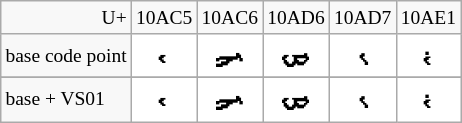<table class="wikitable nounderlines" style="border-collapse:collapse;background:#FFFFFF;font-size:large;text-align:center">
<tr style="background:#F8F8F8;font-size:small">
<td style="text-align:right">U+</td>
<td>10AC5</td>
<td>10AC6</td>
<td>10AD6</td>
<td>10AD7</td>
<td>10AE1</td>
</tr>
<tr>
<td style="background:#F8F8F8;font-size:small;text-align:left">base code point</td>
<td>𐫅</td>
<td>𐫆</td>
<td>𐫖</td>
<td>𐫗</td>
<td>𐫡</td>
</tr>
<tr>
</tr>
<tr>
<td style="background:#F8F8F8;font-size:small;text-align:left">base + VS01</td>
<td>𐫅&#xfe00;</td>
<td>𐫆&#xfe00;</td>
<td>𐫖&#xfe00;</td>
<td>𐫗&#xfe00;</td>
<td>𐫡&#xfe00;</td>
</tr>
</table>
